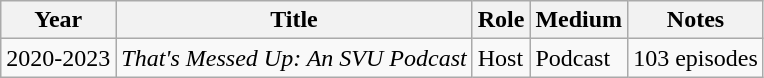<table class="wikitable">
<tr>
<th>Year</th>
<th>Title</th>
<th>Role</th>
<th>Medium</th>
<th>Notes</th>
</tr>
<tr>
<td>2020-2023</td>
<td><em>That's Messed Up: An SVU Podcast</em></td>
<td>Host</td>
<td>Podcast</td>
<td>103 episodes</td>
</tr>
</table>
